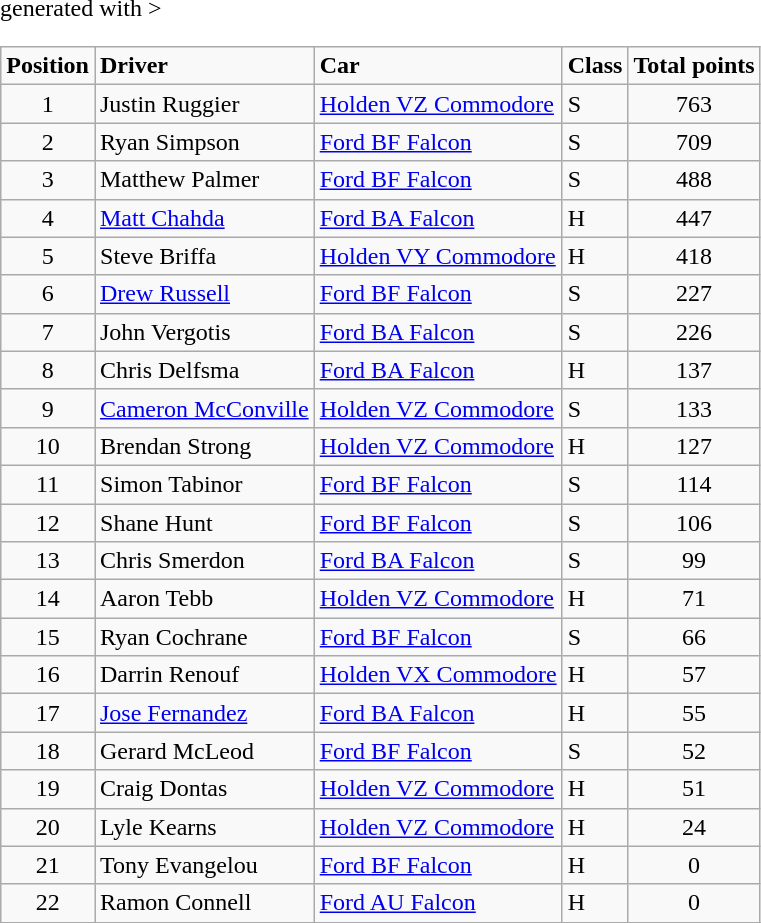<table class="wikitable" <hiddentext>generated with >
<tr style="font-weight:bold">
<td height="14" align="center">Position</td>
<td>Driver</td>
<td>Car</td>
<td>Class</td>
<td align="center">Total points</td>
</tr>
<tr>
<td height="14" align="center">1</td>
<td>Justin Ruggier</td>
<td><a href='#'>Holden VZ Commodore</a></td>
<td>S</td>
<td align="center">763</td>
</tr>
<tr>
<td height="14" align="center">2</td>
<td>Ryan Simpson</td>
<td><a href='#'>Ford BF Falcon</a></td>
<td>S</td>
<td align="center">709</td>
</tr>
<tr>
<td height="14" align="center">3</td>
<td>Matthew Palmer</td>
<td><a href='#'>Ford BF Falcon</a></td>
<td>S</td>
<td align="center">488</td>
</tr>
<tr>
<td height="14" align="center">4</td>
<td><a href='#'>Matt Chahda</a></td>
<td><a href='#'>Ford BA Falcon</a></td>
<td>H</td>
<td align="center">447</td>
</tr>
<tr>
<td height="14" align="center">5</td>
<td>Steve Briffa</td>
<td><a href='#'>Holden VY Commodore</a></td>
<td>H</td>
<td align="center">418</td>
</tr>
<tr>
<td height="14" align="center">6</td>
<td><a href='#'>Drew Russell</a></td>
<td><a href='#'>Ford BF Falcon</a></td>
<td>S</td>
<td align="center">227</td>
</tr>
<tr>
<td height="14" align="center">7</td>
<td>John Vergotis</td>
<td><a href='#'>Ford BA Falcon</a></td>
<td>S</td>
<td align="center">226</td>
</tr>
<tr>
<td height="14" align="center">8</td>
<td>Chris Delfsma</td>
<td><a href='#'>Ford BA Falcon</a></td>
<td>H</td>
<td align="center">137</td>
</tr>
<tr>
<td height="14" align="center">9</td>
<td><a href='#'>Cameron McConville</a></td>
<td><a href='#'>Holden VZ Commodore</a></td>
<td>S</td>
<td align="center">133</td>
</tr>
<tr>
<td height="14" align="center">10</td>
<td>Brendan Strong</td>
<td><a href='#'>Holden VZ Commodore</a></td>
<td>H</td>
<td align="center">127</td>
</tr>
<tr>
<td height="14" align="center">11</td>
<td>Simon Tabinor</td>
<td><a href='#'>Ford BF Falcon</a></td>
<td>S</td>
<td align="center">114</td>
</tr>
<tr>
<td height="14" align="center">12</td>
<td>Shane Hunt</td>
<td><a href='#'>Ford BF Falcon</a></td>
<td>S</td>
<td align="center">106</td>
</tr>
<tr>
<td height="14" align="center">13</td>
<td>Chris Smerdon</td>
<td><a href='#'>Ford BA Falcon</a></td>
<td>S</td>
<td align="center">99</td>
</tr>
<tr>
<td height="14" align="center">14</td>
<td>Aaron Tebb</td>
<td><a href='#'>Holden VZ Commodore</a></td>
<td>H</td>
<td align="center">71</td>
</tr>
<tr>
<td height="14" align="center">15</td>
<td>Ryan Cochrane</td>
<td><a href='#'>Ford BF Falcon</a></td>
<td>S</td>
<td align="center">66</td>
</tr>
<tr>
<td height="14" align="center">16</td>
<td>Darrin Renouf</td>
<td><a href='#'>Holden VX Commodore</a></td>
<td>H</td>
<td align="center">57</td>
</tr>
<tr>
<td height="14" align="center">17</td>
<td><a href='#'>Jose Fernandez</a></td>
<td><a href='#'>Ford BA Falcon</a></td>
<td>H</td>
<td align="center">55</td>
</tr>
<tr>
<td height="14" align="center">18</td>
<td>Gerard McLeod</td>
<td><a href='#'>Ford BF Falcon</a></td>
<td>S</td>
<td align="center">52</td>
</tr>
<tr>
<td height="14" align="center">19</td>
<td>Craig Dontas</td>
<td><a href='#'>Holden VZ Commodore</a></td>
<td>H</td>
<td align="center">51</td>
</tr>
<tr>
<td height="14" align="center">20</td>
<td>Lyle Kearns</td>
<td><a href='#'>Holden VZ Commodore</a></td>
<td>H</td>
<td align="center">24</td>
</tr>
<tr>
<td height="14" align="center">21</td>
<td>Tony Evangelou</td>
<td><a href='#'>Ford BF Falcon</a></td>
<td>H</td>
<td align="center">0</td>
</tr>
<tr>
<td height="14" align="center">22</td>
<td>Ramon Connell</td>
<td><a href='#'>Ford AU Falcon</a></td>
<td>H</td>
<td align="center">0</td>
</tr>
<tr>
</tr>
</table>
